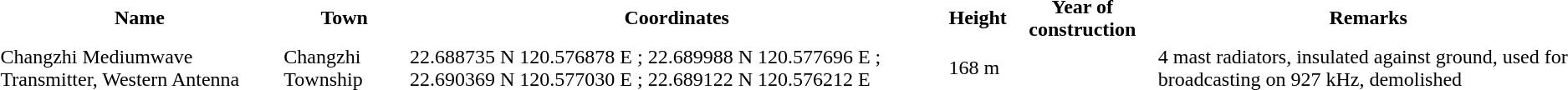<table class>
<tr>
<th>Name</th>
<th>Town</th>
<th>Coordinates</th>
<th>Height</th>
<th>Year of construction</th>
<th class>Remarks</th>
</tr>
<tr>
<td>Changzhi Mediumwave Transmitter, Western Antenna</td>
<td>Changzhi Township</td>
<td>22.688735 N 120.576878 E ; 22.689988 N 120.577696 E ; 22.690369 N 120.577030 E ; 22.689122 N 120.576212 E</td>
<td>168 m</td>
<td></td>
<td>4 mast radiators, insulated against ground, used for broadcasting on 927 kHz, demolished</td>
</tr>
</table>
